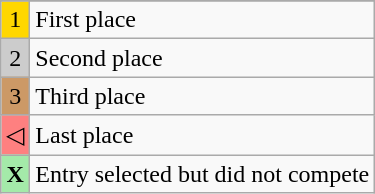<table class="wikitable">
<tr>
</tr>
<tr>
<td style="text-align:center; background-color:#FFD700;">1</td>
<td>First place</td>
</tr>
<tr>
<td style="text-align:center; background-color:#CCC;">2</td>
<td>Second place</td>
</tr>
<tr>
<td style="text-align:center; background-color:#C96;">3</td>
<td>Third place</td>
</tr>
<tr>
<td style="text-align:center; background-color:#FE8080;">◁</td>
<td>Last place</td>
</tr>
<tr>
<td style="text-align:center; background-color:#A4EAA9;"><strong>X</strong></td>
<td>Entry selected but did not compete<br></td>
</tr>
</table>
